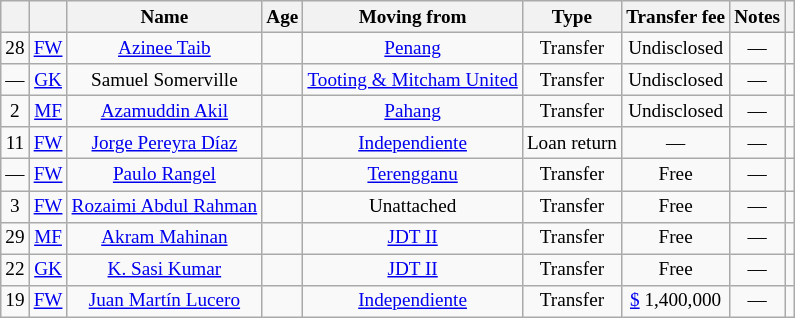<table class="wikitable" Style="text-align: center;font-size:80%">
<tr>
<th></th>
<th></th>
<th>Name</th>
<th>Age</th>
<th>Moving from</th>
<th>Type</th>
<th>Transfer fee</th>
<th>Notes</th>
<th></th>
</tr>
<tr>
<td>28</td>
<td><a href='#'>FW</a></td>
<td> <a href='#'>Azinee Taib</a></td>
<td></td>
<td> <a href='#'>Penang</a></td>
<td>Transfer</td>
<td>Undisclosed</td>
<td>—</td>
<td></td>
</tr>
<tr>
<td>—</td>
<td><a href='#'>GK</a></td>
<td>  Samuel Somerville</td>
<td></td>
<td> <a href='#'>Tooting & Mitcham United</a></td>
<td>Transfer</td>
<td>Undisclosed</td>
<td>—</td>
<td></td>
</tr>
<tr>
<td>2</td>
<td><a href='#'>MF</a></td>
<td> <a href='#'>Azamuddin Akil</a></td>
<td></td>
<td> <a href='#'>Pahang</a></td>
<td>Transfer</td>
<td>Undisclosed</td>
<td>—</td>
<td></td>
</tr>
<tr>
<td>11</td>
<td><a href='#'>FW</a></td>
<td> <a href='#'>Jorge Pereyra Díaz</a></td>
<td></td>
<td> <a href='#'>Independiente</a></td>
<td>Loan return</td>
<td>—</td>
<td>—</td>
<td></td>
</tr>
<tr>
<td>—</td>
<td><a href='#'>FW</a></td>
<td> <a href='#'>Paulo Rangel</a></td>
<td></td>
<td> <a href='#'>Terengganu</a></td>
<td>Transfer</td>
<td>Free</td>
<td>—</td>
<td></td>
</tr>
<tr>
<td>3</td>
<td><a href='#'>FW</a></td>
<td> <a href='#'>Rozaimi Abdul Rahman</a></td>
<td></td>
<td>Unattached</td>
<td>Transfer</td>
<td>Free</td>
<td>—</td>
<td></td>
</tr>
<tr>
<td>29</td>
<td><a href='#'>MF</a></td>
<td> <a href='#'>Akram Mahinan</a></td>
<td></td>
<td> <a href='#'>JDT II</a></td>
<td>Transfer</td>
<td>Free</td>
<td>—</td>
<td></td>
</tr>
<tr>
<td>22</td>
<td><a href='#'>GK</a></td>
<td> <a href='#'>K. Sasi Kumar</a></td>
<td></td>
<td> <a href='#'>JDT II</a></td>
<td>Transfer</td>
<td>Free</td>
<td>—</td>
<td></td>
</tr>
<tr>
<td>19</td>
<td><a href='#'>FW</a></td>
<td> <a href='#'>Juan Martín Lucero</a></td>
<td></td>
<td> <a href='#'>Independiente</a></td>
<td>Transfer</td>
<td><a href='#'>$</a> 1,400,000</td>
<td>—</td>
<td></td>
</tr>
</table>
